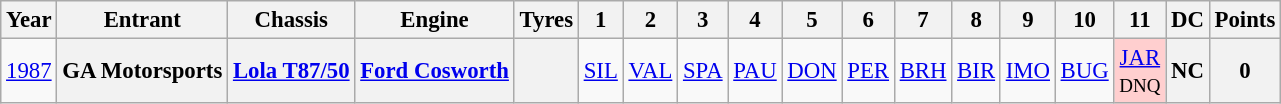<table class="wikitable" style="text-align:center; font-size:95%">
<tr>
<th>Year</th>
<th>Entrant</th>
<th>Chassis</th>
<th>Engine</th>
<th>Tyres</th>
<th>1</th>
<th>2</th>
<th>3</th>
<th>4</th>
<th>5</th>
<th>6</th>
<th>7</th>
<th>8</th>
<th>9</th>
<th>10</th>
<th>11</th>
<th>DC</th>
<th>Points</th>
</tr>
<tr>
<td><a href='#'>1987</a></td>
<th>GA Motorsports</th>
<th><a href='#'>Lola T87/50</a></th>
<th><a href='#'>Ford Cosworth</a></th>
<th></th>
<td><a href='#'>SIL</a><br><small></small></td>
<td><a href='#'>VAL</a><br><small></small></td>
<td><a href='#'>SPA</a><br><small></small></td>
<td><a href='#'>PAU</a><br><small></small></td>
<td><a href='#'>DON</a><br><small></small></td>
<td><a href='#'>PER</a><br><small></small></td>
<td><a href='#'>BRH</a><br><small></small></td>
<td><a href='#'>BIR</a><br><small></small></td>
<td><a href='#'>IMO</a><br><small></small></td>
<td><a href='#'>BUG</a><br><small></small></td>
<td style="background:#FFCFCF;"><a href='#'>JAR</a><br><small>DNQ</small></td>
<th>NC</th>
<th>0</th>
</tr>
</table>
